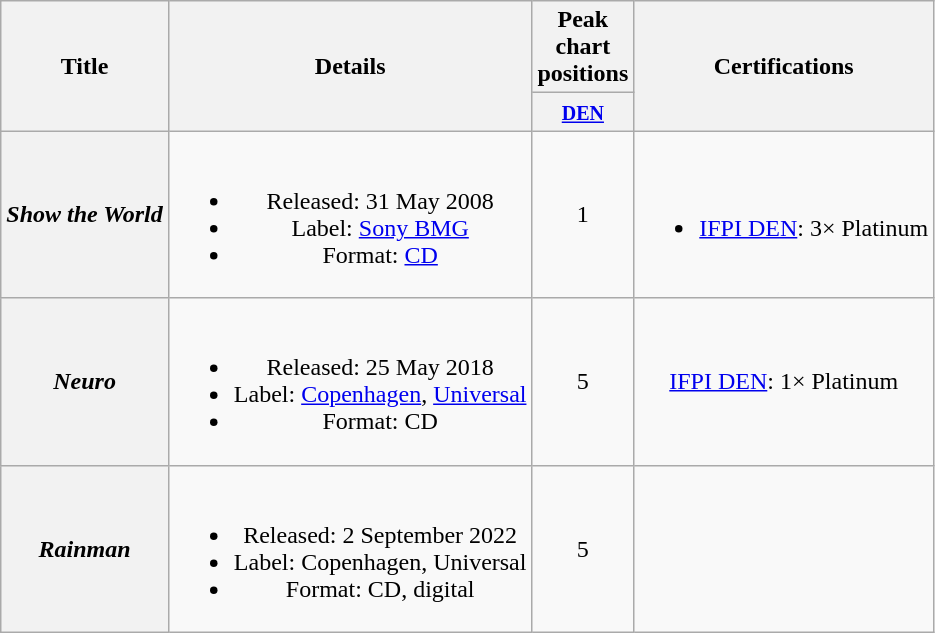<table class="wikitable plainrowheaders" style="text-align:center">
<tr>
<th scope="col" rowspan="2">Title</th>
<th scope="col" rowspan="2">Details</th>
<th scope="col" colspan="1">Peak chart positions</th>
<th scope="col" rowspan="2">Certifications</th>
</tr>
<tr>
<th width="60"><small><a href='#'>DEN</a></small><br></th>
</tr>
<tr>
<th scope="row"><em>Show the World</em></th>
<td><br><ul><li>Released: 31 May 2008</li><li>Label: <a href='#'>Sony BMG</a></li><li>Format: <a href='#'>CD</a></li></ul></td>
<td>1</td>
<td><br><ul><li><a href='#'>IFPI DEN</a>: 3× Platinum</li></ul></td>
</tr>
<tr>
<th scope="row"><em>Neuro</em></th>
<td><br><ul><li>Released: 25 May 2018</li><li>Label: <a href='#'>Copenhagen</a>, <a href='#'>Universal</a></li><li>Format: CD</li></ul></td>
<td>5<br></td>
<td><a href='#'>IFPI DEN</a>: 1× Platinum</td>
</tr>
<tr>
<th scope="row"><em>Rainman</em></th>
<td><br><ul><li>Released: 2 September 2022</li><li>Label: Copenhagen, Universal</li><li>Format: CD, digital</li></ul></td>
<td>5<br></td>
<td></td>
</tr>
</table>
